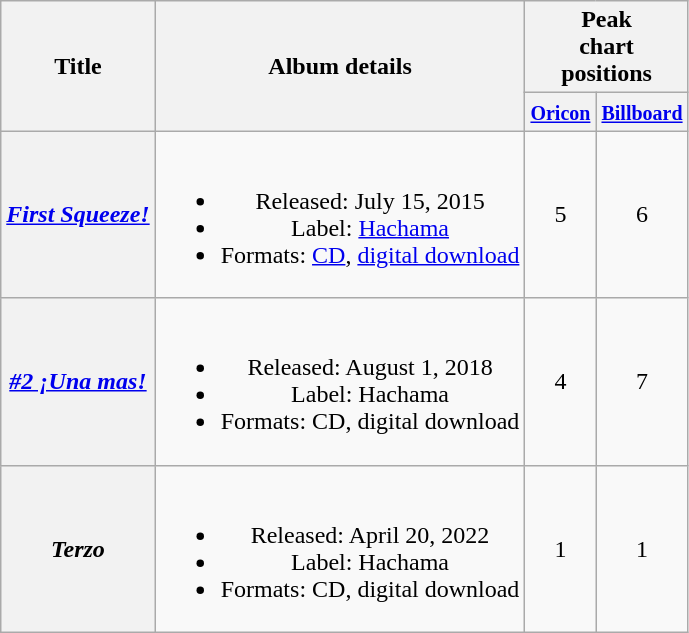<table class="wikitable plainrowheaders" style="text-align:center;">
<tr>
<th scope="col" rowspan="2">Title</th>
<th scope="col" rowspan="2">Album details</th>
<th scope="col" colspan="2">Peak <br> chart <br> positions</th>
</tr>
<tr>
<th scope="col"><small><a href='#'>Oricon</a></small><br></th>
<th scope="col"><small><a href='#'>Billboard</a></small><br></th>
</tr>
<tr>
<th scope="row"><em><a href='#'>First Squeeze!</a></em></th>
<td><br><ul><li>Released: July 15, 2015</li><li>Label: <a href='#'>Hachama</a></li><li>Formats: <a href='#'>CD</a>, <a href='#'>digital download</a></li></ul></td>
<td>5</td>
<td>6</td>
</tr>
<tr>
<th scope="row"><em><a href='#'>#2 ¡Una mas!</a></em></th>
<td><br><ul><li>Released: August 1, 2018</li><li>Label: Hachama</li><li>Formats: CD, digital download</li></ul></td>
<td>4</td>
<td>7</td>
</tr>
<tr>
<th scope="row"><em>Terzo</em></th>
<td><br><ul><li>Released: April 20, 2022</li><li>Label: Hachama</li><li>Formats: CD, digital download</li></ul></td>
<td>1</td>
<td>1</td>
</tr>
</table>
